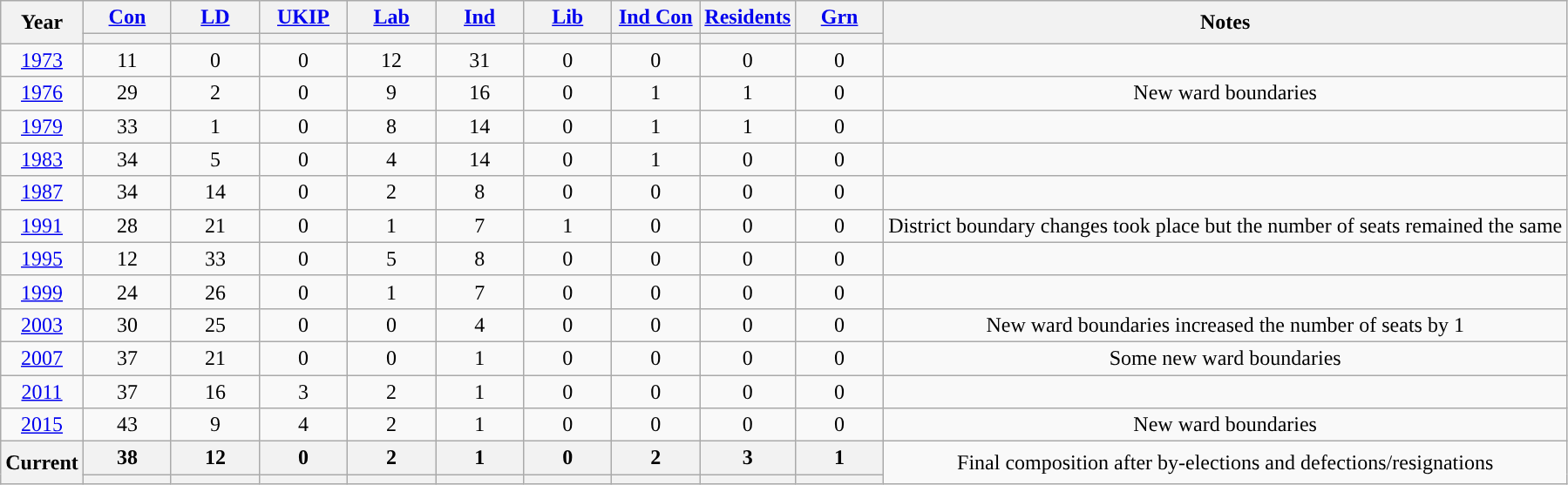<table class=wikitable style=text-align:center>
<tr>
<th rowspan=2>Year</th>
<th width="60"><a href='#'>Con</a></th>
<th width="60"><a href='#'>LD</a></th>
<th width="60"><a href='#'>UKIP</a></th>
<th width="60"><a href='#'>Lab</a></th>
<th width="60"><a href='#'>Ind</a></th>
<th width="60"><a href='#'>Lib</a></th>
<th width="60"><a href='#'>Ind Con</a></th>
<th width="60"><a href='#'>Residents</a></th>
<th width="60"><a href='#'>Grn</a></th>
<th rowspan="2">Notes</th>
</tr>
<tr>
<th style="background-color: "></th>
<th style="background-color: "></th>
<th style="background-color: "></th>
<th style="background-color: "></th>
<th style="background-color: "></th>
<th style="background-color: "></th>
<th style="background-color: "></th>
<th style="background-color: "></th>
<th style="background-color: "></th>
</tr>
<tr>
<td><a href='#'>1973</a></td>
<td>11</td>
<td>0</td>
<td>0</td>
<td>12</td>
<td>31</td>
<td>0</td>
<td>0</td>
<td>0</td>
<td>0</td>
<td></td>
</tr>
<tr>
<td><a href='#'>1976</a></td>
<td>29</td>
<td>2</td>
<td>0</td>
<td>9</td>
<td>16</td>
<td>0</td>
<td>1</td>
<td>1</td>
<td>0</td>
<td>New ward boundaries</td>
</tr>
<tr>
<td><a href='#'>1979</a></td>
<td>33</td>
<td>1</td>
<td>0</td>
<td>8</td>
<td>14</td>
<td>0</td>
<td>1</td>
<td>1</td>
<td>0</td>
<td></td>
</tr>
<tr>
<td><a href='#'>1983</a></td>
<td>34</td>
<td>5</td>
<td>0</td>
<td>4</td>
<td>14</td>
<td>0</td>
<td>1</td>
<td>0</td>
<td>0</td>
<td></td>
</tr>
<tr>
<td><a href='#'>1987</a></td>
<td>34</td>
<td>14</td>
<td>0</td>
<td>2</td>
<td>8</td>
<td>0</td>
<td>0</td>
<td>0</td>
<td>0</td>
<td></td>
</tr>
<tr>
<td><a href='#'>1991</a></td>
<td>28</td>
<td>21</td>
<td>0</td>
<td>1</td>
<td>7</td>
<td>1</td>
<td>0</td>
<td>0</td>
<td>0</td>
<td>District boundary changes took place but the number of seats remained the same</td>
</tr>
<tr>
<td><a href='#'>1995</a></td>
<td>12</td>
<td>33</td>
<td>0</td>
<td>5</td>
<td>8</td>
<td>0</td>
<td>0</td>
<td>0</td>
<td>0</td>
<td></td>
</tr>
<tr>
<td><a href='#'>1999</a></td>
<td>24</td>
<td>26</td>
<td>0</td>
<td>1</td>
<td>7</td>
<td>0</td>
<td>0</td>
<td>0</td>
<td>0</td>
<td></td>
</tr>
<tr>
<td><a href='#'>2003</a></td>
<td>30</td>
<td>25</td>
<td>0</td>
<td>0</td>
<td>4</td>
<td>0</td>
<td>0</td>
<td>0</td>
<td>0</td>
<td>New ward boundaries increased the number of seats by 1</td>
</tr>
<tr>
<td><a href='#'>2007</a></td>
<td>37</td>
<td>21</td>
<td>0</td>
<td>0</td>
<td>1</td>
<td>0</td>
<td>0</td>
<td>0</td>
<td>0</td>
<td>Some new ward boundaries</td>
</tr>
<tr>
<td><a href='#'>2011</a></td>
<td>37</td>
<td>16</td>
<td>3</td>
<td>2</td>
<td>1</td>
<td>0</td>
<td>0</td>
<td>0</td>
<td>0</td>
<td></td>
</tr>
<tr>
<td><a href='#'>2015</a></td>
<td>43</td>
<td>9</td>
<td>4</td>
<td>2</td>
<td>1</td>
<td>0</td>
<td>0</td>
<td>0</td>
<td>0</td>
<td>New ward boundaries</td>
</tr>
<tr>
<th rowspan=2>Current</th>
<th>38</th>
<th>12</th>
<th>0</th>
<th>2</th>
<th>1</th>
<th>0</th>
<th>2</th>
<th>3</th>
<th>1</th>
<td rowspan=2>Final composition after by-elections and defections/resignations</td>
</tr>
<tr>
<th style="background-color: "></th>
<th style="background-color: "></th>
<th style="background-color: "></th>
<th style="background-color: "></th>
<th style="background-color: "></th>
<th style="background-color: "></th>
<th style="background-color: "></th>
<th style="background-color: "></th>
<th style="background-color: "></th>
</tr>
</table>
